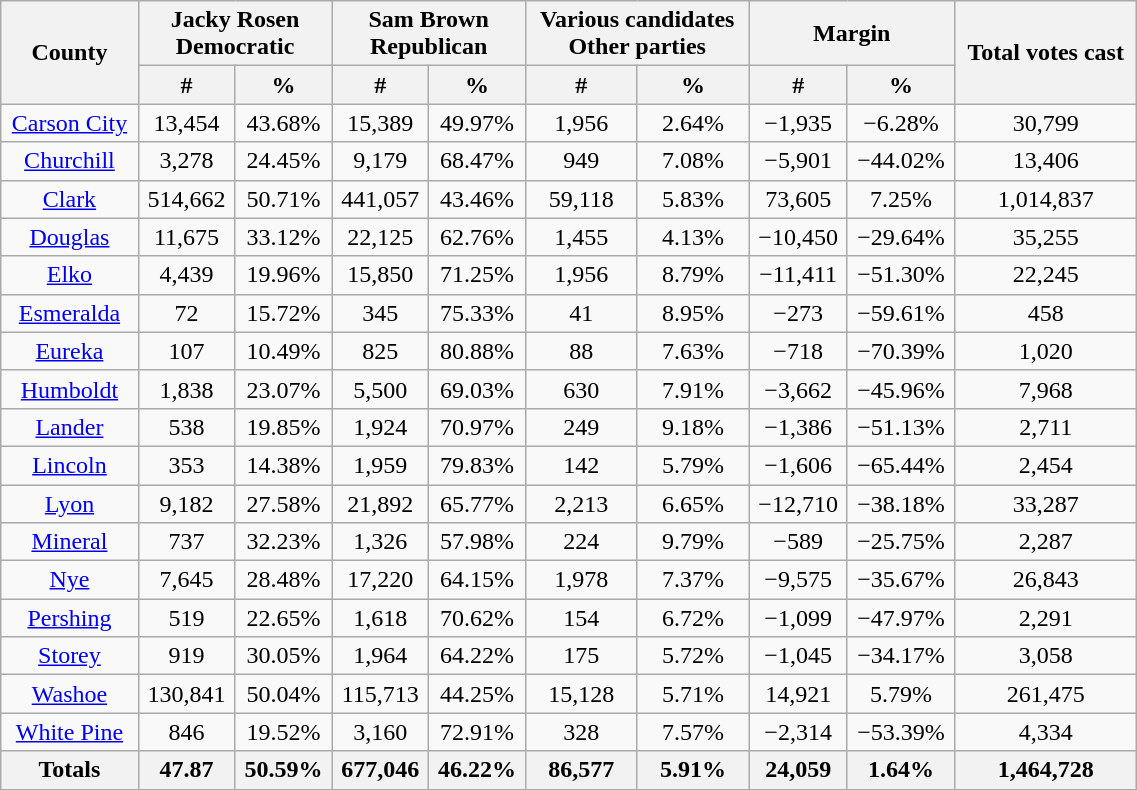<table width="60%"  class="wikitable sortable" style="text-align:center">
<tr>
<th rowspan="2">County</th>
<th style="text-align:center;" colspan="2">Jacky Rosen<br>Democratic</th>
<th style="text-align:center;" colspan="2">Sam Brown<br>Republican</th>
<th style="text-align:center;" colspan="2">Various candidates<br>Other parties</th>
<th style="text-align:center;" colspan="2">Margin</th>
<th rowspan="2" style="text-align:center;">Total votes cast</th>
</tr>
<tr>
<th style="text-align:center;" data-sort-type="number">#</th>
<th style="text-align:center;" data-sort-type="number">%</th>
<th style="text-align:center;" data-sort-type="number">#</th>
<th style="text-align:center;" data-sort-type="number">%</th>
<th style="text-align:center;" data-sort-type="number">#</th>
<th style="text-align:center;" data-sort-type="number">%</th>
<th style="text-align:center;" data-sort-type="number">#</th>
<th style="text-align:center;" data-sort-type="number">%</th>
</tr>
<tr style="text-align:center;">
<td><a href='#'>Carson City</a></td>
<td>13,454</td>
<td>43.68%</td>
<td>15,389</td>
<td>49.97%</td>
<td>1,956</td>
<td>2.64%</td>
<td>−1,935</td>
<td>−6.28%</td>
<td>30,799</td>
</tr>
<tr style="text-align:center;">
<td><a href='#'>Churchill</a></td>
<td>3,278</td>
<td>24.45%</td>
<td>9,179</td>
<td>68.47%</td>
<td>949</td>
<td>7.08%</td>
<td>−5,901</td>
<td>−44.02%</td>
<td>13,406</td>
</tr>
<tr style="text-align:center;">
<td><a href='#'>Clark</a></td>
<td>514,662</td>
<td>50.71%</td>
<td>441,057</td>
<td>43.46%</td>
<td>59,118</td>
<td>5.83%</td>
<td>73,605</td>
<td>7.25%</td>
<td>1,014,837</td>
</tr>
<tr style="text-align:center;">
<td><a href='#'>Douglas</a></td>
<td>11,675</td>
<td>33.12%</td>
<td>22,125</td>
<td>62.76%</td>
<td>1,455</td>
<td>4.13%</td>
<td>−10,450</td>
<td>−29.64%</td>
<td>35,255</td>
</tr>
<tr style="text-align:center;">
<td><a href='#'>Elko</a></td>
<td>4,439</td>
<td>19.96%</td>
<td>15,850</td>
<td>71.25%</td>
<td>1,956</td>
<td>8.79%</td>
<td>−11,411</td>
<td>−51.30%</td>
<td>22,245</td>
</tr>
<tr style="text-align:center;">
<td><a href='#'>Esmeralda</a></td>
<td>72</td>
<td>15.72%</td>
<td>345</td>
<td>75.33%</td>
<td>41</td>
<td>8.95%</td>
<td>−273</td>
<td>−59.61%</td>
<td>458</td>
</tr>
<tr style="text-align:center;">
<td><a href='#'>Eureka</a></td>
<td>107</td>
<td>10.49%</td>
<td>825</td>
<td>80.88%</td>
<td>88</td>
<td>7.63%</td>
<td>−718</td>
<td>−70.39%</td>
<td>1,020</td>
</tr>
<tr style="text-align:center;">
<td><a href='#'>Humboldt</a></td>
<td>1,838</td>
<td>23.07%</td>
<td>5,500</td>
<td>69.03%</td>
<td>630</td>
<td>7.91%</td>
<td>−3,662</td>
<td>−45.96%</td>
<td>7,968</td>
</tr>
<tr style="text-align:center;">
<td><a href='#'>Lander</a></td>
<td>538</td>
<td>19.85%</td>
<td>1,924</td>
<td>70.97%</td>
<td>249</td>
<td>9.18%</td>
<td>−1,386</td>
<td>−51.13%</td>
<td>2,711</td>
</tr>
<tr style="text-align:center;">
<td><a href='#'>Lincoln</a></td>
<td>353</td>
<td>14.38%</td>
<td>1,959</td>
<td>79.83%</td>
<td>142</td>
<td>5.79%</td>
<td>−1,606</td>
<td>−65.44%</td>
<td>2,454</td>
</tr>
<tr style="text-align:center;">
<td><a href='#'>Lyon</a></td>
<td>9,182</td>
<td>27.58%</td>
<td>21,892</td>
<td>65.77%</td>
<td>2,213</td>
<td>6.65%</td>
<td>−12,710</td>
<td>−38.18%</td>
<td>33,287</td>
</tr>
<tr style="text-align:center;">
<td><a href='#'>Mineral</a></td>
<td>737</td>
<td>32.23%</td>
<td>1,326</td>
<td>57.98%</td>
<td>224</td>
<td>9.79%</td>
<td>−589</td>
<td>−25.75%</td>
<td>2,287</td>
</tr>
<tr style="text-align:center;">
<td><a href='#'>Nye</a></td>
<td>7,645</td>
<td>28.48%</td>
<td>17,220</td>
<td>64.15%</td>
<td>1,978</td>
<td>7.37%</td>
<td>−9,575</td>
<td>−35.67%</td>
<td>26,843</td>
</tr>
<tr style="text-align:center;">
<td><a href='#'>Pershing</a></td>
<td>519</td>
<td>22.65%</td>
<td>1,618</td>
<td>70.62%</td>
<td>154</td>
<td>6.72%</td>
<td>−1,099</td>
<td>−47.97%</td>
<td>2,291</td>
</tr>
<tr style="text-align:center;">
<td><a href='#'>Storey</a></td>
<td>919</td>
<td>30.05%</td>
<td>1,964</td>
<td>64.22%</td>
<td>175</td>
<td>5.72%</td>
<td>−1,045</td>
<td>−34.17%</td>
<td>3,058</td>
</tr>
<tr style="text-align:center;">
<td><a href='#'>Washoe</a></td>
<td>130,841</td>
<td>50.04%</td>
<td>115,713</td>
<td>44.25%</td>
<td>15,128</td>
<td>5.71%</td>
<td>14,921</td>
<td>5.79%</td>
<td>261,475</td>
</tr>
<tr style="text-align:center;">
<td><a href='#'>White Pine</a></td>
<td>846</td>
<td>19.52%</td>
<td>3,160</td>
<td>72.91%</td>
<td>328</td>
<td>7.57%</td>
<td>−2,314</td>
<td>−53.39%</td>
<td>4,334</td>
</tr>
<tr>
<th>Totals</th>
<th>47.87</th>
<th>50.59%</th>
<th>677,046</th>
<th>46.22%</th>
<th>86,577</th>
<th>5.91%</th>
<th>24,059</th>
<th>1.64%</th>
<th>1,464,728</th>
</tr>
</table>
